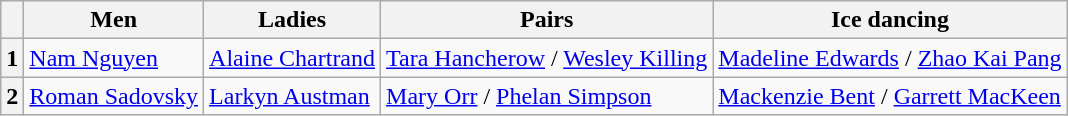<table class="wikitable">
<tr>
<th></th>
<th>Men</th>
<th>Ladies</th>
<th>Pairs</th>
<th>Ice dancing</th>
</tr>
<tr>
<th>1</th>
<td><a href='#'>Nam Nguyen</a></td>
<td><a href='#'>Alaine Chartrand</a></td>
<td><a href='#'>Tara Hancherow</a> / <a href='#'>Wesley Killing</a></td>
<td><a href='#'>Madeline Edwards</a> / <a href='#'>Zhao Kai Pang</a></td>
</tr>
<tr>
<th>2</th>
<td><a href='#'>Roman Sadovsky</a></td>
<td><a href='#'>Larkyn Austman</a></td>
<td><a href='#'>Mary Orr</a> / <a href='#'>Phelan Simpson</a></td>
<td><a href='#'>Mackenzie Bent</a> / <a href='#'>Garrett MacKeen</a></td>
</tr>
</table>
